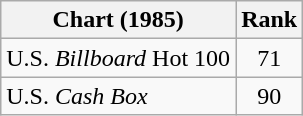<table class="wikitable sortable">
<tr>
<th align="left">Chart (1985)</th>
<th style="text-align:center;">Rank</th>
</tr>
<tr>
<td>U.S. <em>Billboard</em> Hot 100</td>
<td style="text-align:center;">71</td>
</tr>
<tr>
<td>U.S. <em>Cash Box</em> </td>
<td style="text-align:center;">90</td>
</tr>
</table>
